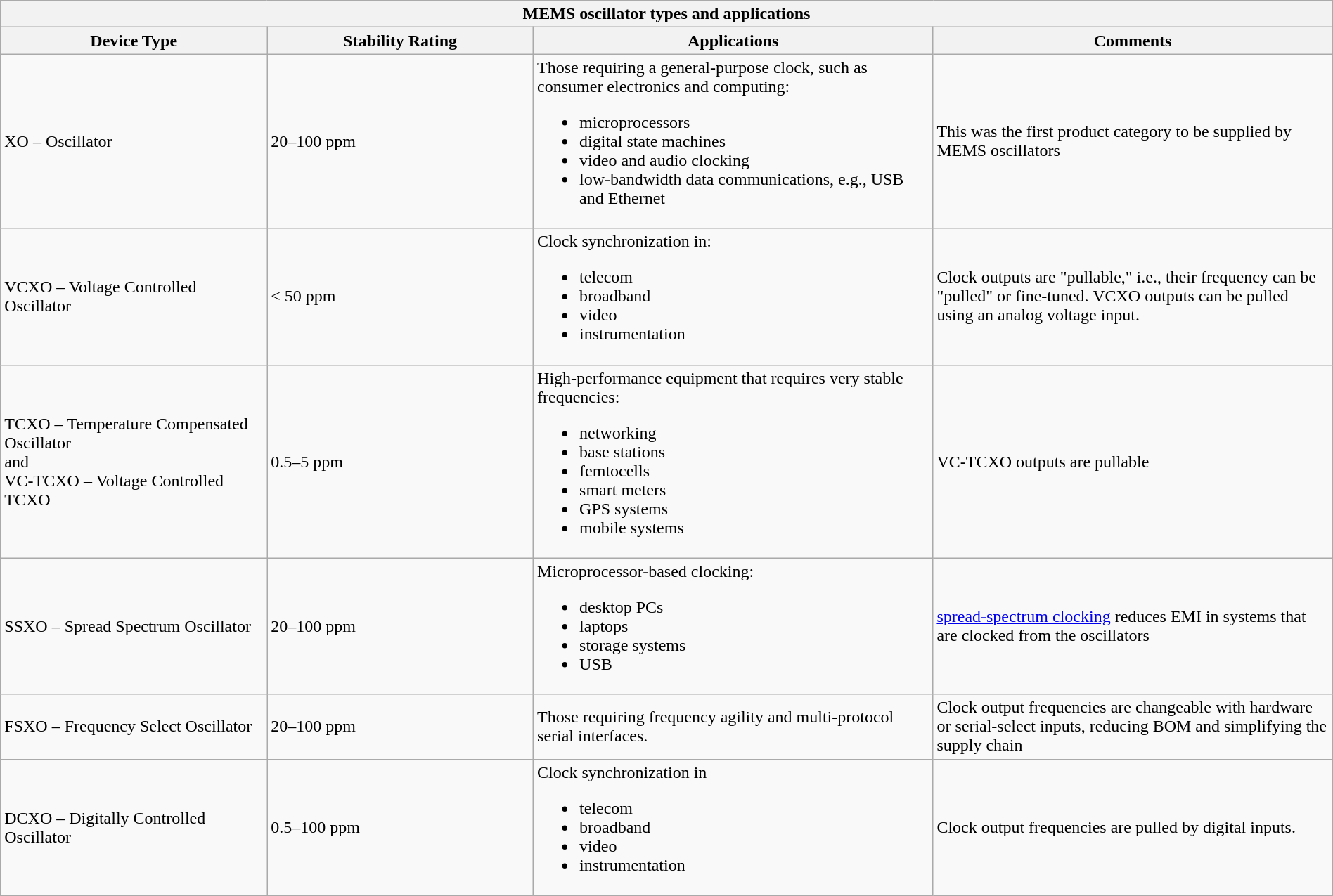<table class="wikitable" style="width:100%; height:100px;" cellpadding="5">
<tr>
<th colspan ="5">MEMS oscillator types and applications</th>
</tr>
<tr>
<th style="width:20%;">Device Type</th>
<th style="width:20%;">Stability Rating</th>
<th style="width:30%;">Applications</th>
<th style="width:30%;">Comments</th>
</tr>
<tr>
<td>XO – Oscillator</td>
<td>20–100 ppm</td>
<td>Those requiring a general-purpose clock, such as consumer electronics and computing:<br><ul><li>microprocessors</li><li>digital state machines</li><li>video and audio clocking</li><li>low-bandwidth data communications, e.g., USB and Ethernet</li></ul></td>
<td>This was the first product category to be supplied by MEMS oscillators</td>
</tr>
<tr>
<td>VCXO – Voltage Controlled Oscillator</td>
<td>< 50 ppm</td>
<td>Clock synchronization in:<br><ul><li>telecom</li><li>broadband</li><li>video</li><li>instrumentation</li></ul></td>
<td>Clock outputs are "pullable," i.e., their frequency can be "pulled" or fine-tuned. VCXO outputs can be pulled using an analog voltage input.</td>
</tr>
<tr>
<td>TCXO – Temperature Compensated Oscillator<br>and<br>VC-TCXO – Voltage Controlled TCXO</td>
<td>0.5–5 ppm</td>
<td>High-performance equipment that requires very stable frequencies:<br><ul><li>networking</li><li>base stations</li><li>femtocells</li><li>smart meters</li><li>GPS systems</li><li>mobile systems</li></ul></td>
<td>VC-TCXO outputs are pullable</td>
</tr>
<tr>
<td>SSXO – Spread Spectrum Oscillator</td>
<td>20–100 ppm</td>
<td>Microprocessor-based clocking:<br><ul><li>desktop PCs</li><li>laptops</li><li>storage systems</li><li>USB</li></ul></td>
<td><a href='#'>spread-spectrum clocking</a> reduces EMI in systems that are clocked from the oscillators</td>
</tr>
<tr>
<td>FSXO – Frequency Select Oscillator</td>
<td>20–100 ppm</td>
<td>Those requiring frequency agility and multi-protocol serial interfaces.</td>
<td>Clock output frequencies are changeable with hardware or serial-select inputs, reducing BOM and simplifying the supply chain</td>
</tr>
<tr>
<td>DCXO – Digitally Controlled Oscillator</td>
<td>0.5–100 ppm</td>
<td>Clock synchronization in<br><ul><li>telecom</li><li>broadband</li><li>video</li><li>instrumentation</li></ul></td>
<td>Clock output frequencies are pulled by digital inputs.</td>
</tr>
</table>
